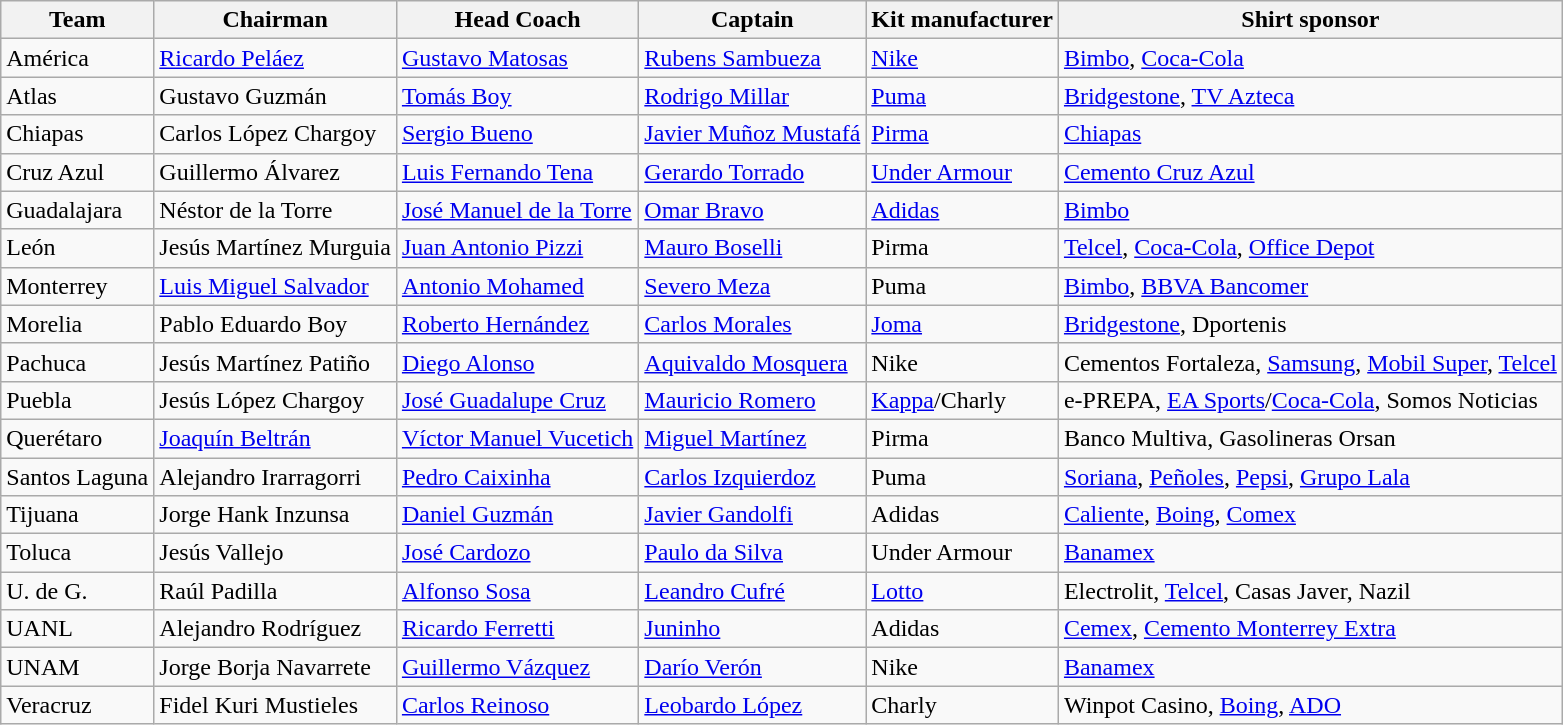<table class="wikitable sortable" style="text-align: left;">
<tr>
<th>Team</th>
<th>Chairman</th>
<th>Head Coach</th>
<th>Captain</th>
<th>Kit manufacturer</th>
<th>Shirt sponsor</th>
</tr>
<tr>
<td>América</td>
<td><a href='#'>Ricardo Peláez</a></td>
<td> <a href='#'>Gustavo Matosas</a></td>
<td> <a href='#'>Rubens Sambueza</a></td>
<td><a href='#'>Nike</a></td>
<td><a href='#'>Bimbo</a>, <a href='#'>Coca-Cola</a></td>
</tr>
<tr>
<td>Atlas</td>
<td>Gustavo Guzmán</td>
<td> <a href='#'>Tomás Boy</a></td>
<td> <a href='#'>Rodrigo Millar</a></td>
<td><a href='#'>Puma</a></td>
<td><a href='#'>Bridgestone</a>, <a href='#'>TV Azteca</a></td>
</tr>
<tr>
<td>Chiapas</td>
<td>Carlos López Chargoy</td>
<td> <a href='#'>Sergio Bueno</a></td>
<td> <a href='#'>Javier Muñoz Mustafá</a></td>
<td><a href='#'>Pirma</a></td>
<td><a href='#'>Chiapas</a></td>
</tr>
<tr>
<td>Cruz Azul</td>
<td>Guillermo Álvarez</td>
<td> <a href='#'>Luis Fernando Tena</a></td>
<td> <a href='#'>Gerardo Torrado</a></td>
<td><a href='#'>Under Armour</a></td>
<td><a href='#'>Cemento Cruz Azul</a></td>
</tr>
<tr>
<td>Guadalajara</td>
<td>Néstor de la Torre</td>
<td> <a href='#'>José Manuel de la Torre</a></td>
<td> <a href='#'>Omar Bravo</a></td>
<td><a href='#'>Adidas</a></td>
<td><a href='#'>Bimbo</a></td>
</tr>
<tr>
<td>León</td>
<td>Jesús Martínez Murguia</td>
<td> <a href='#'>Juan Antonio Pizzi</a></td>
<td> <a href='#'>Mauro Boselli</a></td>
<td>Pirma</td>
<td><a href='#'>Telcel</a>, <a href='#'>Coca-Cola</a>, <a href='#'>Office Depot</a></td>
</tr>
<tr>
<td>Monterrey</td>
<td><a href='#'>Luis Miguel Salvador</a></td>
<td> <a href='#'>Antonio Mohamed</a></td>
<td> <a href='#'>Severo Meza</a></td>
<td>Puma</td>
<td><a href='#'>Bimbo</a>, <a href='#'>BBVA Bancomer</a></td>
</tr>
<tr>
<td>Morelia</td>
<td>Pablo Eduardo Boy</td>
<td> <a href='#'>Roberto Hernández</a></td>
<td> <a href='#'>Carlos Morales</a></td>
<td><a href='#'>Joma</a></td>
<td><a href='#'>Bridgestone</a>, Dportenis</td>
</tr>
<tr>
<td>Pachuca</td>
<td>Jesús Martínez Patiño</td>
<td> <a href='#'>Diego Alonso</a></td>
<td> <a href='#'>Aquivaldo Mosquera</a></td>
<td>Nike</td>
<td>Cementos Fortaleza, <a href='#'>Samsung</a>, <a href='#'>Mobil Super</a>, <a href='#'>Telcel</a></td>
</tr>
<tr>
<td>Puebla</td>
<td>Jesús López Chargoy</td>
<td> <a href='#'>José Guadalupe Cruz</a></td>
<td> <a href='#'>Mauricio Romero</a></td>
<td><a href='#'>Kappa</a>/Charly</td>
<td>e-PREPA, <a href='#'>EA Sports</a>/<a href='#'>Coca-Cola</a>, Somos Noticias</td>
</tr>
<tr>
<td>Querétaro</td>
<td><a href='#'>Joaquín Beltrán</a></td>
<td> <a href='#'>Víctor Manuel Vucetich</a></td>
<td> <a href='#'>Miguel Martínez</a></td>
<td>Pirma</td>
<td>Banco Multiva, Gasolineras Orsan</td>
</tr>
<tr>
<td>Santos Laguna</td>
<td>Alejandro Irarragorri</td>
<td> <a href='#'>Pedro Caixinha</a></td>
<td> <a href='#'>Carlos Izquierdoz</a></td>
<td>Puma</td>
<td><a href='#'>Soriana</a>, <a href='#'>Peñoles</a>, <a href='#'>Pepsi</a>, <a href='#'>Grupo Lala</a></td>
</tr>
<tr>
<td>Tijuana</td>
<td>Jorge Hank Inzunsa</td>
<td> <a href='#'>Daniel Guzmán</a></td>
<td> <a href='#'>Javier Gandolfi</a></td>
<td>Adidas</td>
<td><a href='#'>Caliente</a>, <a href='#'>Boing</a>, <a href='#'>Comex</a></td>
</tr>
<tr>
<td>Toluca</td>
<td>Jesús Vallejo</td>
<td> <a href='#'>José Cardozo</a></td>
<td> <a href='#'>Paulo da Silva</a></td>
<td>Under Armour</td>
<td><a href='#'>Banamex</a></td>
</tr>
<tr>
<td>U. de G.</td>
<td>Raúl Padilla</td>
<td> <a href='#'>Alfonso Sosa</a></td>
<td> <a href='#'>Leandro Cufré</a></td>
<td><a href='#'>Lotto</a></td>
<td>Electrolit, <a href='#'>Telcel</a>, Casas Javer, Nazil</td>
</tr>
<tr>
<td>UANL</td>
<td>Alejandro Rodríguez</td>
<td> <a href='#'>Ricardo Ferretti</a></td>
<td> <a href='#'>Juninho</a></td>
<td>Adidas</td>
<td><a href='#'>Cemex</a>, <a href='#'>Cemento Monterrey Extra</a></td>
</tr>
<tr>
<td>UNAM</td>
<td>Jorge Borja Navarrete</td>
<td> <a href='#'>Guillermo Vázquez</a></td>
<td> <a href='#'>Darío Verón</a></td>
<td>Nike</td>
<td><a href='#'>Banamex</a></td>
</tr>
<tr>
<td>Veracruz</td>
<td>Fidel Kuri Mustieles</td>
<td> <a href='#'>Carlos Reinoso</a></td>
<td> <a href='#'>Leobardo López</a></td>
<td>Charly</td>
<td>Winpot Casino, <a href='#'>Boing</a>, <a href='#'>ADO</a></td>
</tr>
</table>
